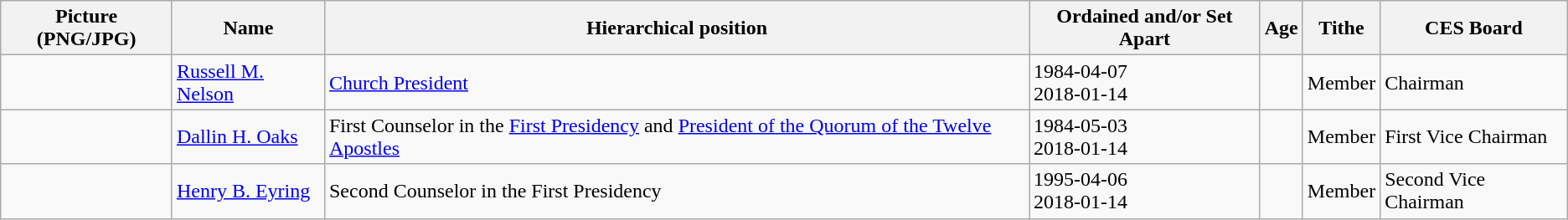<table class="wikitable sortable">
<tr>
<th>Picture (PNG/JPG)</th>
<th>Name</th>
<th>Hierarchical position</th>
<th>Ordained and/or Set Apart</th>
<th>Age</th>
<th>Tithe</th>
<th>CES Board</th>
</tr>
<tr>
<td></td>
<td><a href='#'>Russell M. Nelson</a></td>
<td><a href='#'>Church President</a></td>
<td>1984-04-07<br>2018-01-14</td>
<td></td>
<td>Member</td>
<td>Chairman</td>
</tr>
<tr>
<td></td>
<td><a href='#'>Dallin H. Oaks</a></td>
<td>First Counselor in the <a href='#'>First Presidency</a> and <a href='#'>President of the Quorum of the Twelve Apostles</a></td>
<td>1984-05-03<br>2018-01-14</td>
<td></td>
<td>Member</td>
<td>First Vice Chairman</td>
</tr>
<tr>
<td></td>
<td><a href='#'>Henry B. Eyring</a></td>
<td>Second Counselor in the First Presidency</td>
<td>1995-04-06<br>2018-01-14</td>
<td></td>
<td>Member</td>
<td>Second Vice Chairman</td>
</tr>
</table>
